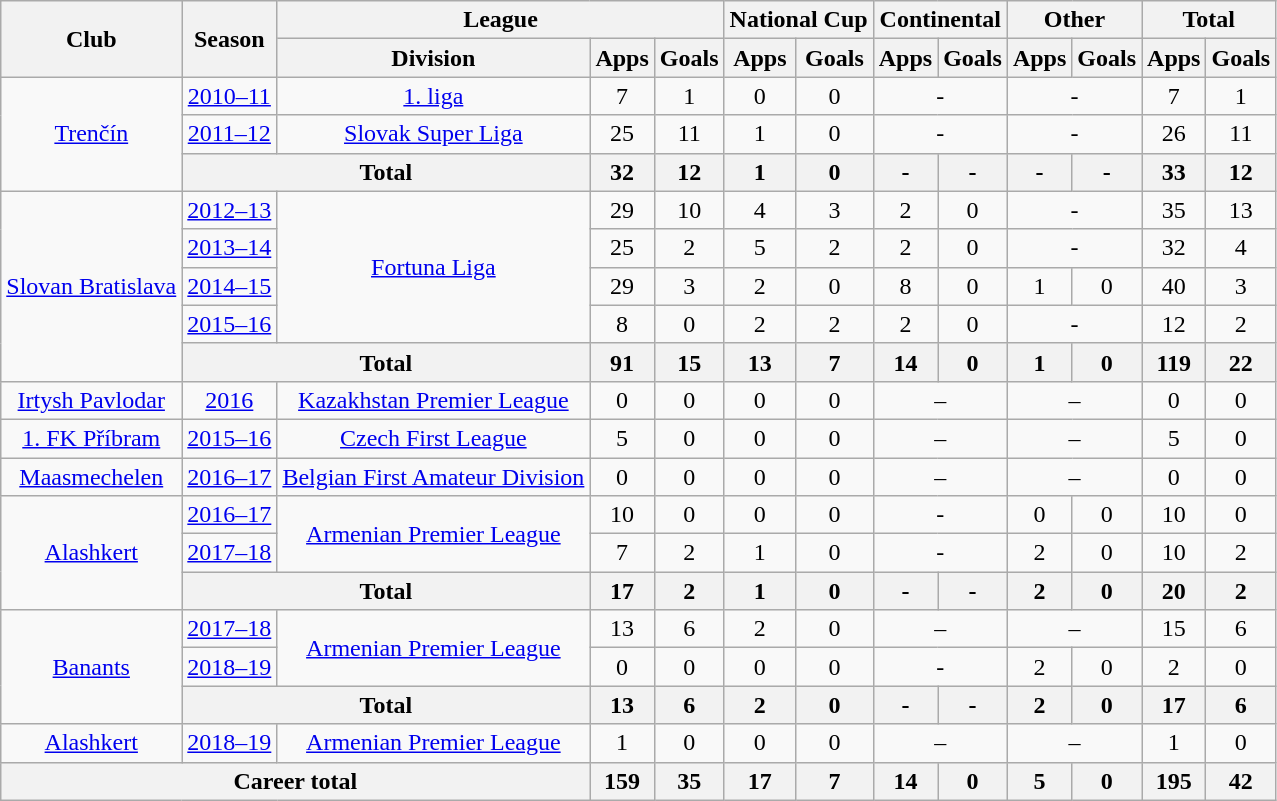<table class="wikitable" style="text-align: center;">
<tr>
<th rowspan="2">Club</th>
<th rowspan="2">Season</th>
<th colspan="3">League</th>
<th colspan="2">National Cup</th>
<th colspan="2">Continental</th>
<th colspan="2">Other</th>
<th colspan="2">Total</th>
</tr>
<tr>
<th>Division</th>
<th>Apps</th>
<th>Goals</th>
<th>Apps</th>
<th>Goals</th>
<th>Apps</th>
<th>Goals</th>
<th>Apps</th>
<th>Goals</th>
<th>Apps</th>
<th>Goals</th>
</tr>
<tr>
<td rowspan="3" valign="center"><a href='#'>Trenčín</a></td>
<td><a href='#'>2010–11</a></td>
<td><a href='#'>1. liga</a></td>
<td>7</td>
<td>1</td>
<td>0</td>
<td>0</td>
<td colspan="2">-</td>
<td colspan="2">-</td>
<td>7</td>
<td>1</td>
</tr>
<tr>
<td><a href='#'>2011–12</a></td>
<td><a href='#'>Slovak Super Liga</a></td>
<td>25</td>
<td>11</td>
<td>1</td>
<td>0</td>
<td colspan="2">-</td>
<td colspan="2">-</td>
<td>26</td>
<td>11</td>
</tr>
<tr>
<th colspan="2">Total</th>
<th>32</th>
<th>12</th>
<th>1</th>
<th>0</th>
<th>-</th>
<th>-</th>
<th>-</th>
<th>-</th>
<th>33</th>
<th>12</th>
</tr>
<tr>
<td rowspan="5" valign="center"><a href='#'>Slovan Bratislava</a></td>
<td><a href='#'>2012–13</a></td>
<td rowspan="4" valign="center"><a href='#'>Fortuna Liga</a></td>
<td>29</td>
<td>10</td>
<td>4</td>
<td>3</td>
<td>2</td>
<td>0</td>
<td colspan="2">-</td>
<td>35</td>
<td>13</td>
</tr>
<tr>
<td><a href='#'>2013–14</a></td>
<td>25</td>
<td>2</td>
<td>5</td>
<td>2</td>
<td>2</td>
<td>0</td>
<td colspan="2">-</td>
<td>32</td>
<td>4</td>
</tr>
<tr>
<td><a href='#'>2014–15</a></td>
<td>29</td>
<td>3</td>
<td>2</td>
<td>0</td>
<td>8</td>
<td>0</td>
<td>1</td>
<td>0</td>
<td>40</td>
<td>3</td>
</tr>
<tr>
<td><a href='#'>2015–16</a></td>
<td>8</td>
<td>0</td>
<td>2</td>
<td>2</td>
<td>2</td>
<td>0</td>
<td colspan="2">-</td>
<td>12</td>
<td>2</td>
</tr>
<tr>
<th colspan="2">Total</th>
<th>91</th>
<th>15</th>
<th>13</th>
<th>7</th>
<th>14</th>
<th>0</th>
<th>1</th>
<th>0</th>
<th>119</th>
<th>22</th>
</tr>
<tr>
<td valign="center"><a href='#'>Irtysh Pavlodar</a></td>
<td><a href='#'>2016</a></td>
<td><a href='#'>Kazakhstan Premier League</a></td>
<td>0</td>
<td>0</td>
<td>0</td>
<td>0</td>
<td colspan="2">–</td>
<td colspan="2">–</td>
<td>0</td>
<td>0</td>
</tr>
<tr>
<td valign="center"><a href='#'>1. FK Příbram</a></td>
<td><a href='#'>2015–16</a></td>
<td><a href='#'>Czech First League</a></td>
<td>5</td>
<td>0</td>
<td>0</td>
<td>0</td>
<td colspan="2">–</td>
<td colspan="2">–</td>
<td>5</td>
<td>0</td>
</tr>
<tr>
<td valign="center"><a href='#'>Maasmechelen</a></td>
<td><a href='#'>2016–17</a></td>
<td><a href='#'>Belgian First Amateur Division</a></td>
<td>0</td>
<td>0</td>
<td>0</td>
<td>0</td>
<td colspan="2">–</td>
<td colspan="2">–</td>
<td>0</td>
<td>0</td>
</tr>
<tr>
<td rowspan="3" valign="center"><a href='#'>Alashkert</a></td>
<td><a href='#'>2016–17</a></td>
<td rowspan="2" valign="center"><a href='#'>Armenian Premier League</a></td>
<td>10</td>
<td>0</td>
<td>0</td>
<td>0</td>
<td colspan="2">-</td>
<td>0</td>
<td>0</td>
<td>10</td>
<td>0</td>
</tr>
<tr>
<td><a href='#'>2017–18</a></td>
<td>7</td>
<td>2</td>
<td>1</td>
<td>0</td>
<td colspan="2">-</td>
<td>2</td>
<td>0</td>
<td>10</td>
<td>2</td>
</tr>
<tr>
<th colspan="2">Total</th>
<th>17</th>
<th>2</th>
<th>1</th>
<th>0</th>
<th>-</th>
<th>-</th>
<th>2</th>
<th>0</th>
<th>20</th>
<th>2</th>
</tr>
<tr>
<td rowspan="3" valign="center"><a href='#'>Banants</a></td>
<td><a href='#'>2017–18</a></td>
<td rowspan="2" valign="center"><a href='#'>Armenian Premier League</a></td>
<td>13</td>
<td>6</td>
<td>2</td>
<td>0</td>
<td colspan="2">–</td>
<td colspan="2">–</td>
<td>15</td>
<td>6</td>
</tr>
<tr>
<td><a href='#'>2018–19</a></td>
<td>0</td>
<td>0</td>
<td>0</td>
<td>0</td>
<td colspan="2">-</td>
<td>2</td>
<td>0</td>
<td>2</td>
<td>0</td>
</tr>
<tr>
<th colspan="2">Total</th>
<th>13</th>
<th>6</th>
<th>2</th>
<th>0</th>
<th>-</th>
<th>-</th>
<th>2</th>
<th>0</th>
<th>17</th>
<th>6</th>
</tr>
<tr>
<td valign="center"><a href='#'>Alashkert</a></td>
<td><a href='#'>2018–19</a></td>
<td><a href='#'>Armenian Premier League</a></td>
<td>1</td>
<td>0</td>
<td>0</td>
<td>0</td>
<td colspan="2">–</td>
<td colspan="2">–</td>
<td>1</td>
<td>0</td>
</tr>
<tr>
<th colspan="3">Career total</th>
<th>159</th>
<th>35</th>
<th>17</th>
<th>7</th>
<th>14</th>
<th>0</th>
<th>5</th>
<th>0</th>
<th>195</th>
<th>42</th>
</tr>
</table>
